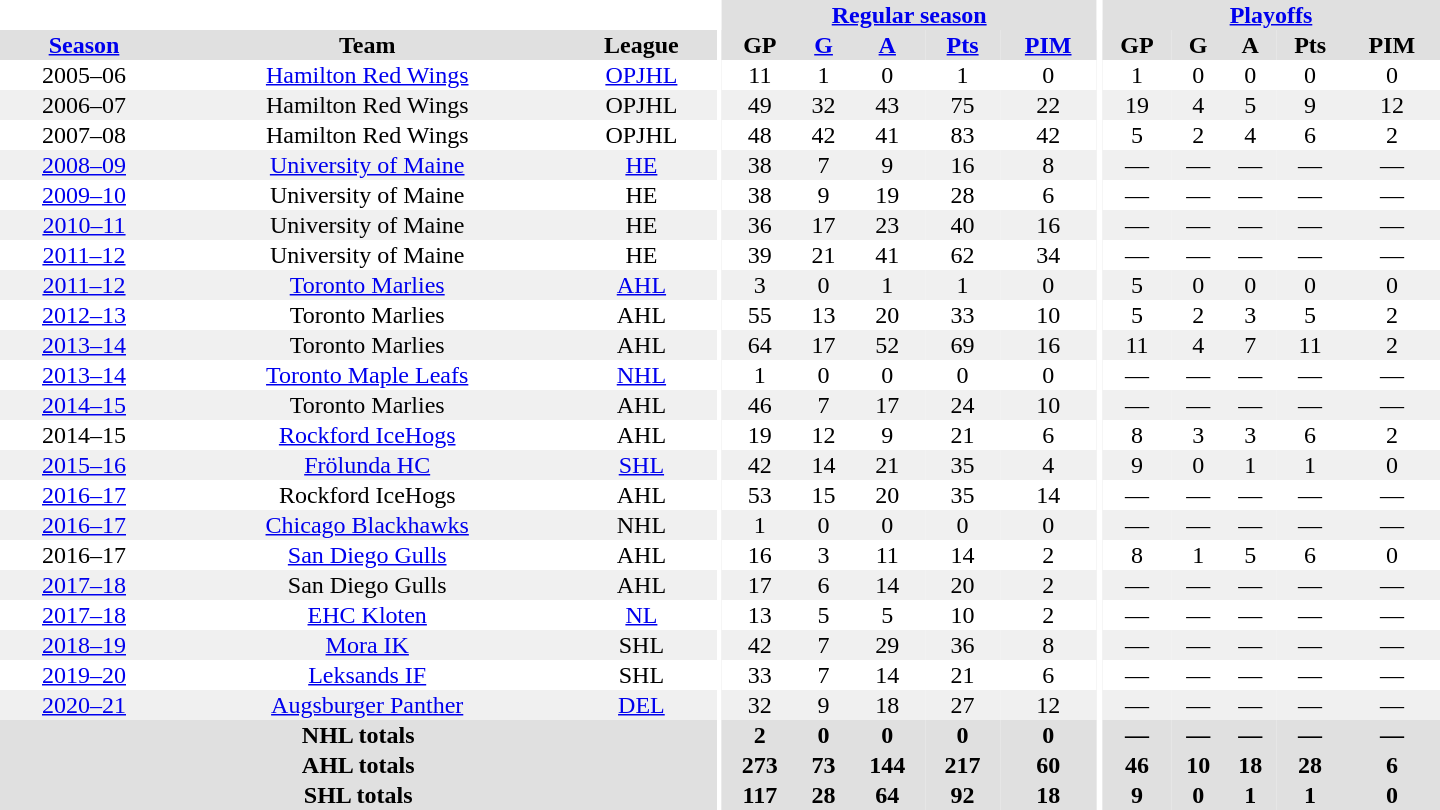<table border="0" cellpadding="1" cellspacing="0" style="text-align:center; width:60em">
<tr bgcolor="#e0e0e0">
<th colspan="3"  bgcolor="#ffffff"></th>
<th rowspan="101" bgcolor="#ffffff"></th>
<th colspan="5"><a href='#'>Regular season</a></th>
<th rowspan="101" bgcolor="#ffffff"></th>
<th colspan="5"><a href='#'>Playoffs</a></th>
</tr>
<tr bgcolor="#e0e0e0">
<th><a href='#'>Season</a></th>
<th>Team</th>
<th>League</th>
<th>GP</th>
<th><a href='#'>G</a></th>
<th><a href='#'>A</a></th>
<th><a href='#'>Pts</a></th>
<th><a href='#'>PIM</a></th>
<th>GP</th>
<th>G</th>
<th>A</th>
<th>Pts</th>
<th>PIM</th>
</tr>
<tr>
<td>2005–06</td>
<td><a href='#'>Hamilton Red Wings</a></td>
<td><a href='#'>OPJHL</a></td>
<td>11</td>
<td>1</td>
<td>0</td>
<td>1</td>
<td>0</td>
<td>1</td>
<td>0</td>
<td>0</td>
<td>0</td>
<td>0</td>
</tr>
<tr style="background:#f0f0f0;">
<td>2006–07</td>
<td>Hamilton Red Wings</td>
<td>OPJHL</td>
<td>49</td>
<td>32</td>
<td>43</td>
<td>75</td>
<td>22</td>
<td>19</td>
<td>4</td>
<td>5</td>
<td>9</td>
<td>12</td>
</tr>
<tr>
<td>2007–08</td>
<td>Hamilton Red Wings</td>
<td>OPJHL</td>
<td>48</td>
<td>42</td>
<td>41</td>
<td>83</td>
<td>42</td>
<td>5</td>
<td>2</td>
<td>4</td>
<td>6</td>
<td>2</td>
</tr>
<tr style="background:#f0f0f0;">
<td><a href='#'>2008–09</a></td>
<td><a href='#'>University of Maine</a></td>
<td><a href='#'>HE</a></td>
<td>38</td>
<td>7</td>
<td>9</td>
<td>16</td>
<td>8</td>
<td>—</td>
<td>—</td>
<td>—</td>
<td>—</td>
<td>—</td>
</tr>
<tr>
<td><a href='#'>2009–10</a></td>
<td>University of Maine</td>
<td>HE</td>
<td>38</td>
<td>9</td>
<td>19</td>
<td>28</td>
<td>6</td>
<td>—</td>
<td>—</td>
<td>—</td>
<td>—</td>
<td>—</td>
</tr>
<tr style="background:#f0f0f0;">
<td><a href='#'>2010–11</a></td>
<td>University of Maine</td>
<td>HE</td>
<td>36</td>
<td>17</td>
<td>23</td>
<td>40</td>
<td>16</td>
<td>—</td>
<td>—</td>
<td>—</td>
<td>—</td>
<td>—</td>
</tr>
<tr>
<td><a href='#'>2011–12</a></td>
<td>University of Maine</td>
<td>HE</td>
<td>39</td>
<td>21</td>
<td>41</td>
<td>62</td>
<td>34</td>
<td>—</td>
<td>—</td>
<td>—</td>
<td>—</td>
<td>—</td>
</tr>
<tr style="background:#f0f0f0;">
<td><a href='#'>2011–12</a></td>
<td><a href='#'>Toronto Marlies</a></td>
<td><a href='#'>AHL</a></td>
<td>3</td>
<td>0</td>
<td>1</td>
<td>1</td>
<td>0</td>
<td>5</td>
<td>0</td>
<td>0</td>
<td>0</td>
<td>0</td>
</tr>
<tr>
<td><a href='#'>2012–13</a></td>
<td>Toronto Marlies</td>
<td>AHL</td>
<td>55</td>
<td>13</td>
<td>20</td>
<td>33</td>
<td>10</td>
<td>5</td>
<td>2</td>
<td>3</td>
<td>5</td>
<td>2</td>
</tr>
<tr style="background:#f0f0f0;">
<td><a href='#'>2013–14</a></td>
<td>Toronto Marlies</td>
<td>AHL</td>
<td>64</td>
<td>17</td>
<td>52</td>
<td>69</td>
<td>16</td>
<td>11</td>
<td>4</td>
<td>7</td>
<td>11</td>
<td>2</td>
</tr>
<tr>
<td><a href='#'>2013–14</a></td>
<td><a href='#'>Toronto Maple Leafs</a></td>
<td><a href='#'>NHL</a></td>
<td>1</td>
<td>0</td>
<td>0</td>
<td>0</td>
<td>0</td>
<td>—</td>
<td>—</td>
<td>—</td>
<td>—</td>
<td>—</td>
</tr>
<tr style="background:#f0f0f0;">
<td><a href='#'>2014–15</a></td>
<td>Toronto Marlies</td>
<td>AHL</td>
<td>46</td>
<td>7</td>
<td>17</td>
<td>24</td>
<td>10</td>
<td>—</td>
<td>—</td>
<td>—</td>
<td>—</td>
<td>—</td>
</tr>
<tr>
<td>2014–15</td>
<td><a href='#'>Rockford IceHogs</a></td>
<td>AHL</td>
<td>19</td>
<td>12</td>
<td>9</td>
<td>21</td>
<td>6</td>
<td>8</td>
<td>3</td>
<td>3</td>
<td>6</td>
<td>2</td>
</tr>
<tr style="background:#f0f0f0;">
<td><a href='#'>2015–16</a></td>
<td><a href='#'>Frölunda HC</a></td>
<td><a href='#'>SHL</a></td>
<td>42</td>
<td>14</td>
<td>21</td>
<td>35</td>
<td>4</td>
<td>9</td>
<td>0</td>
<td>1</td>
<td>1</td>
<td>0</td>
</tr>
<tr>
<td><a href='#'>2016–17</a></td>
<td>Rockford IceHogs</td>
<td>AHL</td>
<td>53</td>
<td>15</td>
<td>20</td>
<td>35</td>
<td>14</td>
<td>—</td>
<td>—</td>
<td>—</td>
<td>—</td>
<td>—</td>
</tr>
<tr style="background:#f0f0f0;">
<td><a href='#'>2016–17</a></td>
<td><a href='#'>Chicago Blackhawks</a></td>
<td>NHL</td>
<td>1</td>
<td>0</td>
<td>0</td>
<td>0</td>
<td>0</td>
<td>—</td>
<td>—</td>
<td>—</td>
<td>—</td>
<td>—</td>
</tr>
<tr>
<td>2016–17</td>
<td><a href='#'>San Diego Gulls</a></td>
<td>AHL</td>
<td>16</td>
<td>3</td>
<td>11</td>
<td>14</td>
<td>2</td>
<td>8</td>
<td>1</td>
<td>5</td>
<td>6</td>
<td>0</td>
</tr>
<tr style="background:#f0f0f0;">
<td><a href='#'>2017–18</a></td>
<td>San Diego Gulls</td>
<td>AHL</td>
<td>17</td>
<td>6</td>
<td>14</td>
<td>20</td>
<td>2</td>
<td>—</td>
<td>—</td>
<td>—</td>
<td>—</td>
<td>—</td>
</tr>
<tr>
<td><a href='#'>2017–18</a></td>
<td><a href='#'>EHC Kloten</a></td>
<td><a href='#'>NL</a></td>
<td>13</td>
<td>5</td>
<td>5</td>
<td>10</td>
<td>2</td>
<td>—</td>
<td>—</td>
<td>—</td>
<td>—</td>
<td>—</td>
</tr>
<tr style="background:#f0f0f0;">
<td><a href='#'>2018–19</a></td>
<td><a href='#'>Mora IK</a></td>
<td>SHL</td>
<td>42</td>
<td>7</td>
<td>29</td>
<td>36</td>
<td>8</td>
<td>—</td>
<td>—</td>
<td>—</td>
<td>—</td>
<td>—</td>
</tr>
<tr>
<td><a href='#'>2019–20</a></td>
<td><a href='#'>Leksands IF</a></td>
<td>SHL</td>
<td>33</td>
<td>7</td>
<td>14</td>
<td>21</td>
<td>6</td>
<td>—</td>
<td>—</td>
<td>—</td>
<td>—</td>
<td>—</td>
</tr>
<tr style="background:#f0f0f0;">
<td><a href='#'>2020–21</a></td>
<td><a href='#'>Augsburger Panther</a></td>
<td><a href='#'>DEL</a></td>
<td>32</td>
<td>9</td>
<td>18</td>
<td>27</td>
<td>12</td>
<td>—</td>
<td>—</td>
<td>—</td>
<td>—</td>
<td>—</td>
</tr>
<tr bgcolor="#e0e0e0">
<th colspan="3">NHL totals</th>
<th>2</th>
<th>0</th>
<th>0</th>
<th>0</th>
<th>0</th>
<th>—</th>
<th>—</th>
<th>—</th>
<th>—</th>
<th>—</th>
</tr>
<tr bgcolor="#e0e0e0">
<th colspan="3">AHL totals</th>
<th>273</th>
<th>73</th>
<th>144</th>
<th>217</th>
<th>60</th>
<th>46</th>
<th>10</th>
<th>18</th>
<th>28</th>
<th>6</th>
</tr>
<tr bgcolor="#e0e0e0">
<th colspan="3">SHL totals</th>
<th>117</th>
<th>28</th>
<th>64</th>
<th>92</th>
<th>18</th>
<th>9</th>
<th>0</th>
<th>1</th>
<th>1</th>
<th>0</th>
</tr>
</table>
